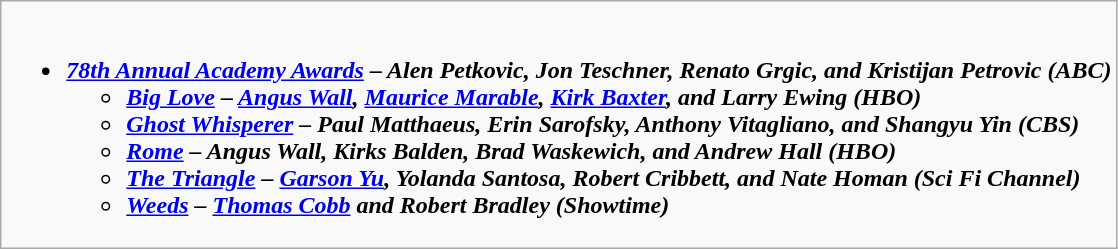<table class="wikitable">
<tr>
<td style="vertical-align:top;"><br><ul><li><strong><em><a href='#'>78th Annual Academy Awards</a><em> – Alen Petkovic, Jon Teschner, Renato Grgic, and Kristijan Petrovic (ABC)<strong><ul><li></em><a href='#'>Big Love</a><em> – <a href='#'>Angus Wall</a>, <a href='#'>Maurice Marable</a>, <a href='#'>Kirk Baxter</a>, and Larry Ewing (HBO)</li><li></em><a href='#'>Ghost Whisperer</a><em> – Paul Matthaeus, Erin Sarofsky, Anthony Vitagliano, and Shangyu Yin (CBS)</li><li></em><a href='#'>Rome</a><em> – Angus Wall, Kirks Balden, Brad Waskewich, and Andrew Hall (HBO)</li><li></em><a href='#'>The Triangle</a><em> – <a href='#'>Garson Yu</a>, Yolanda Santosa, Robert Cribbett, and Nate Homan (Sci Fi Channel)</li><li></em><a href='#'>Weeds</a><em> – <a href='#'>Thomas Cobb</a> and Robert Bradley (Showtime)</li></ul></li></ul></td>
</tr>
</table>
